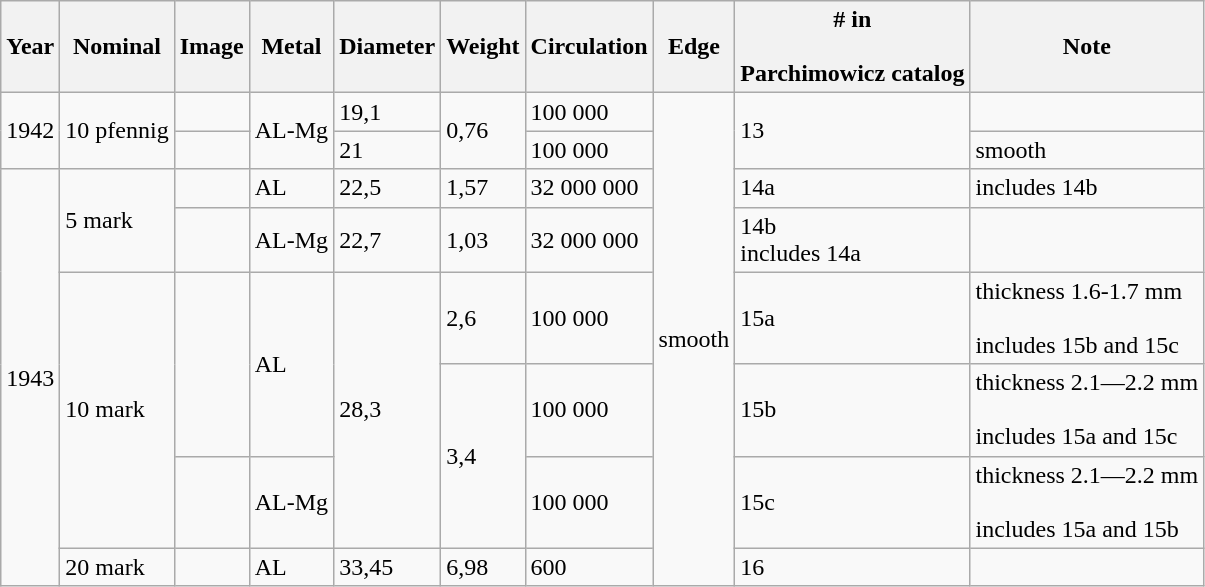<table class="wikitable">
<tr>
<th>Year</th>
<th>Nominal</th>
<th>Image</th>
<th>Metal</th>
<th>Diameter</th>
<th>Weight</th>
<th>Circulation</th>
<th>Edge</th>
<th># in<br><br>Parchimowicz catalog</th>
<th>Note</th>
</tr>
<tr>
<td rowspan="2">1942</td>
<td rowspan="2">10 pfennig</td>
<td></td>
<td rowspan="2">AL-Mg</td>
<td>19,1</td>
<td rowspan="2">0,76</td>
<td>100 000</td>
<td rowspan="8">smooth</td>
<td rowspan="2">13</td>
</tr>
<tr>
<td></td>
<td>21</td>
<td>100 000</td>
<td>smooth</td>
</tr>
<tr>
<td rowspan="6">1943</td>
<td rowspan="2">5 mark</td>
<td></td>
<td>AL</td>
<td>22,5</td>
<td>1,57</td>
<td>32 000 000</td>
<td>14a</td>
<td>includes 14b</td>
</tr>
<tr>
<td></td>
<td>AL-Mg</td>
<td>22,7</td>
<td>1,03</td>
<td>32 000 000</td>
<td>14b<br>includes 14a</td>
</tr>
<tr>
<td rowspan="3">10 mark</td>
<td rowspan="2"></td>
<td rowspan="2">AL</td>
<td rowspan="3">28,3</td>
<td>2,6</td>
<td>100 000</td>
<td>15a</td>
<td>thickness 1.6-1.7 mm<br><br>includes 15b and 15c</td>
</tr>
<tr>
<td rowspan="2">3,4</td>
<td>100 000</td>
<td>15b</td>
<td>thickness 2.1—2.2 mm<br><br>includes 15a and 15c</td>
</tr>
<tr>
<td></td>
<td>AL-Mg</td>
<td>100 000</td>
<td>15c</td>
<td>thickness 2.1—2.2 mm<br><br>includes 15a and 15b</td>
</tr>
<tr>
<td>20 mark</td>
<td></td>
<td>AL</td>
<td>33,45</td>
<td>6,98</td>
<td>600</td>
<td>16</td>
<td></td>
</tr>
</table>
